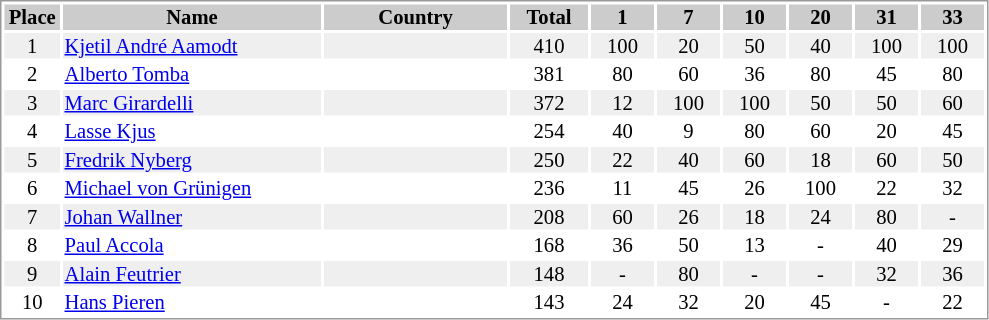<table border="0" style="border: 1px solid #999; background-color:#FFFFFF; text-align:center; font-size:86%; line-height:15px;">
<tr align="center" bgcolor="#CCCCCC">
<th width=35>Place</th>
<th width=170>Name</th>
<th width=120>Country</th>
<th width=50>Total</th>
<th width=40>1</th>
<th width=40>7</th>
<th width=40>10</th>
<th width=40>20</th>
<th width=40>31</th>
<th width=40>33</th>
</tr>
<tr bgcolor="#EFEFEF">
<td>1</td>
<td align="left"><a href='#'>Kjetil André Aamodt</a></td>
<td align="left"></td>
<td>410</td>
<td>100</td>
<td>20</td>
<td>50</td>
<td>40</td>
<td>100</td>
<td>100</td>
</tr>
<tr>
<td>2</td>
<td align="left"><a href='#'>Alberto Tomba</a></td>
<td align="left"></td>
<td>381</td>
<td>80</td>
<td>60</td>
<td>36</td>
<td>80</td>
<td>45</td>
<td>80</td>
</tr>
<tr bgcolor="#EFEFEF">
<td>3</td>
<td align="left"><a href='#'>Marc Girardelli</a></td>
<td align="left"></td>
<td>372</td>
<td>12</td>
<td>100</td>
<td>100</td>
<td>50</td>
<td>50</td>
<td>60</td>
</tr>
<tr>
<td>4</td>
<td align="left"><a href='#'>Lasse Kjus</a></td>
<td align="left"></td>
<td>254</td>
<td>40</td>
<td>9</td>
<td>80</td>
<td>60</td>
<td>20</td>
<td>45</td>
</tr>
<tr bgcolor="#EFEFEF">
<td>5</td>
<td align="left"><a href='#'>Fredrik Nyberg</a></td>
<td align="left"></td>
<td>250</td>
<td>22</td>
<td>40</td>
<td>60</td>
<td>18</td>
<td>60</td>
<td>50</td>
</tr>
<tr>
<td>6</td>
<td align="left"><a href='#'>Michael von Grünigen</a></td>
<td align="left"></td>
<td>236</td>
<td>11</td>
<td>45</td>
<td>26</td>
<td>100</td>
<td>22</td>
<td>32</td>
</tr>
<tr bgcolor="#EFEFEF">
<td>7</td>
<td align="left"><a href='#'>Johan Wallner</a></td>
<td align="left"></td>
<td>208</td>
<td>60</td>
<td>26</td>
<td>18</td>
<td>24</td>
<td>80</td>
<td>-</td>
</tr>
<tr>
<td>8</td>
<td align="left"><a href='#'>Paul Accola</a></td>
<td align="left"></td>
<td>168</td>
<td>36</td>
<td>50</td>
<td>13</td>
<td>-</td>
<td>40</td>
<td>29</td>
</tr>
<tr bgcolor="#EFEFEF">
<td>9</td>
<td align="left"><a href='#'>Alain Feutrier</a></td>
<td align="left"></td>
<td>148</td>
<td>-</td>
<td>80</td>
<td>-</td>
<td>-</td>
<td>32</td>
<td>36</td>
</tr>
<tr>
<td>10</td>
<td align="left"><a href='#'>Hans Pieren</a></td>
<td align="left"></td>
<td>143</td>
<td>24</td>
<td>32</td>
<td>20</td>
<td>45</td>
<td>-</td>
<td>22</td>
</tr>
</table>
